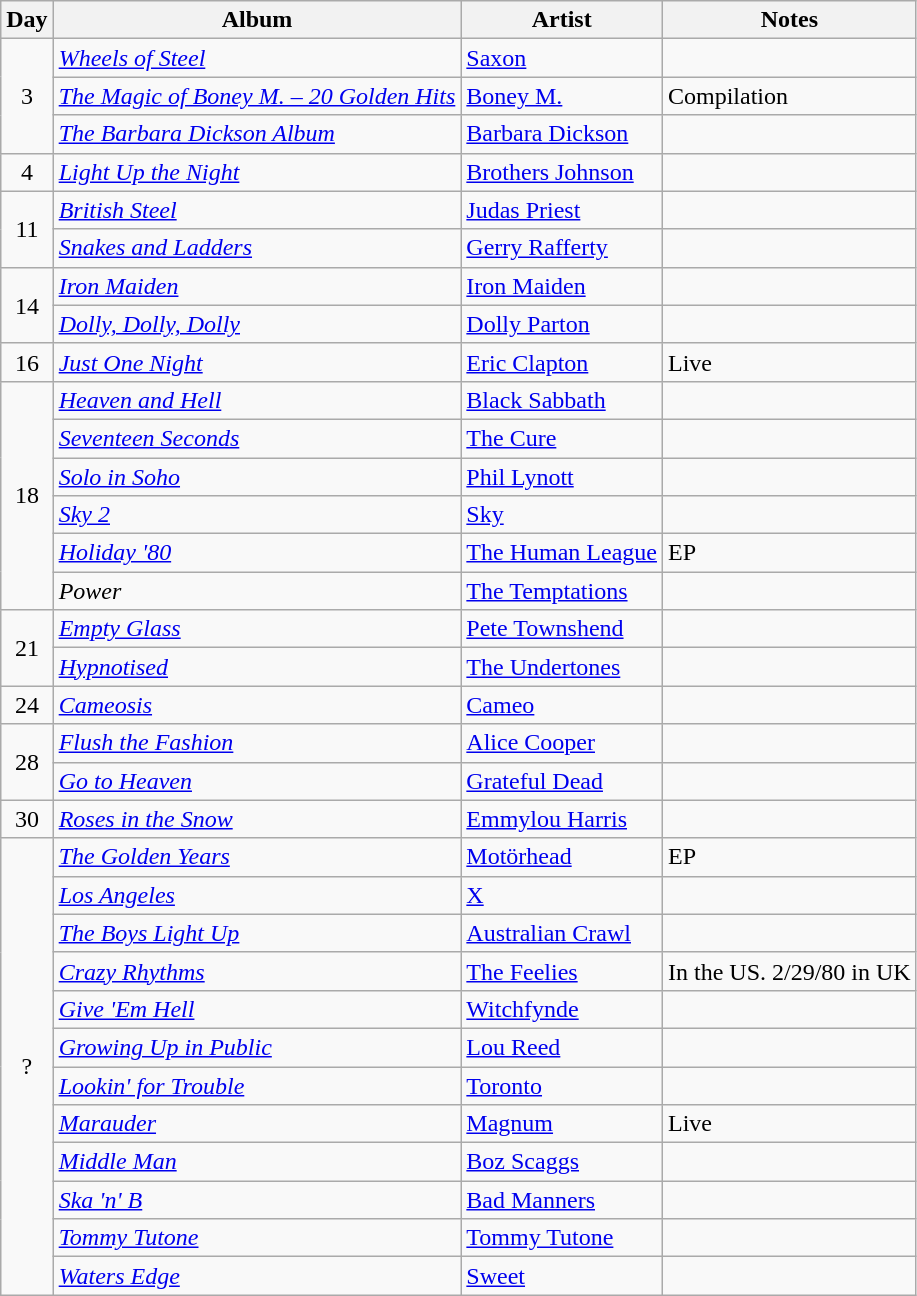<table class="wikitable">
<tr>
<th>Day</th>
<th>Album</th>
<th>Artist</th>
<th>Notes</th>
</tr>
<tr>
<td rowspan="3" align="center">3</td>
<td><em><a href='#'>Wheels of Steel</a></em></td>
<td><a href='#'>Saxon</a></td>
<td></td>
</tr>
<tr>
<td><em><a href='#'>The Magic of Boney M. – 20 Golden Hits</a></em></td>
<td><a href='#'>Boney M.</a></td>
<td>Compilation</td>
</tr>
<tr>
<td><em><a href='#'>The Barbara Dickson Album</a></em></td>
<td><a href='#'>Barbara Dickson</a></td>
<td></td>
</tr>
<tr>
<td rowspan="1" align="center">4</td>
<td><em><a href='#'>Light Up the Night</a></em></td>
<td><a href='#'>Brothers Johnson</a></td>
<td></td>
</tr>
<tr>
<td rowspan="2" align="center">11</td>
<td><em><a href='#'>British Steel</a></em></td>
<td><a href='#'>Judas Priest</a></td>
<td></td>
</tr>
<tr>
<td><em><a href='#'>Snakes and Ladders</a></em></td>
<td><a href='#'>Gerry Rafferty</a></td>
<td></td>
</tr>
<tr>
<td rowspan="2" align="center">14</td>
<td><em><a href='#'>Iron Maiden</a> </em></td>
<td><a href='#'>Iron Maiden</a></td>
<td></td>
</tr>
<tr>
<td><em><a href='#'>Dolly, Dolly, Dolly</a></em></td>
<td><a href='#'>Dolly Parton</a></td>
<td></td>
</tr>
<tr>
<td rowspan="1" align="center">16</td>
<td><em><a href='#'>Just One Night</a></em></td>
<td><a href='#'>Eric Clapton</a></td>
<td>Live</td>
</tr>
<tr>
<td rowspan="6" align="center">18</td>
<td><em><a href='#'>Heaven and Hell</a></em></td>
<td><a href='#'>Black Sabbath</a></td>
<td></td>
</tr>
<tr>
<td><em><a href='#'>Seventeen Seconds</a></em></td>
<td><a href='#'>The Cure</a></td>
<td></td>
</tr>
<tr>
<td><em><a href='#'>Solo in Soho</a></em></td>
<td><a href='#'>Phil Lynott</a></td>
<td></td>
</tr>
<tr>
<td><em><a href='#'>Sky 2</a></em></td>
<td><a href='#'>Sky</a></td>
<td></td>
</tr>
<tr>
<td><em><a href='#'>Holiday '80</a></em></td>
<td><a href='#'>The Human League</a></td>
<td>EP</td>
</tr>
<tr>
<td><em>Power</em></td>
<td><a href='#'>The Temptations</a></td>
<td></td>
</tr>
<tr>
<td rowspan="2" align="center">21</td>
<td><em><a href='#'>Empty Glass</a></em></td>
<td><a href='#'>Pete Townshend</a></td>
<td></td>
</tr>
<tr>
<td><em><a href='#'>Hypnotised</a></em></td>
<td><a href='#'>The Undertones</a></td>
<td></td>
</tr>
<tr>
<td rowspan="1" align="center">24</td>
<td><em><a href='#'>Cameosis</a></em></td>
<td><a href='#'>Cameo</a></td>
<td></td>
</tr>
<tr>
<td rowspan="2" align="center">28</td>
<td><em><a href='#'>Flush the Fashion</a></em></td>
<td><a href='#'>Alice Cooper</a></td>
<td></td>
</tr>
<tr>
<td><em><a href='#'>Go to Heaven</a></em></td>
<td><a href='#'>Grateful Dead</a></td>
<td></td>
</tr>
<tr>
<td rowspan="1" align="center">30</td>
<td><em><a href='#'>Roses in the Snow</a></em></td>
<td><a href='#'>Emmylou Harris</a></td>
<td></td>
</tr>
<tr>
<td rowspan="12" align="center">?</td>
<td><em><a href='#'>The Golden Years</a></em></td>
<td><a href='#'>Motörhead</a></td>
<td>EP</td>
</tr>
<tr>
<td><em><a href='#'>Los Angeles</a></em></td>
<td><a href='#'>X</a></td>
<td></td>
</tr>
<tr>
<td><em><a href='#'>The Boys Light Up</a></em></td>
<td><a href='#'>Australian Crawl</a></td>
<td></td>
</tr>
<tr>
<td><em><a href='#'>Crazy Rhythms</a></em></td>
<td><a href='#'>The Feelies</a></td>
<td>In the US.  2/29/80 in UK</td>
</tr>
<tr>
<td><em><a href='#'>Give 'Em Hell</a></em></td>
<td><a href='#'>Witchfynde</a></td>
<td></td>
</tr>
<tr>
<td><em><a href='#'>Growing Up in Public</a></em></td>
<td><a href='#'>Lou Reed</a></td>
<td></td>
</tr>
<tr>
<td><em><a href='#'>Lookin' for Trouble</a></em></td>
<td><a href='#'>Toronto</a></td>
<td></td>
</tr>
<tr>
<td><em><a href='#'>Marauder</a></em></td>
<td><a href='#'>Magnum</a></td>
<td>Live</td>
</tr>
<tr>
<td><em><a href='#'>Middle Man</a></em></td>
<td><a href='#'>Boz Scaggs</a></td>
<td></td>
</tr>
<tr>
<td><em><a href='#'>Ska 'n' B</a></em></td>
<td><a href='#'>Bad Manners</a></td>
<td></td>
</tr>
<tr>
<td><em><a href='#'>Tommy Tutone</a></em></td>
<td><a href='#'>Tommy Tutone</a></td>
<td></td>
</tr>
<tr>
<td><em><a href='#'>Waters Edge</a></em></td>
<td><a href='#'>Sweet</a></td>
<td></td>
</tr>
</table>
